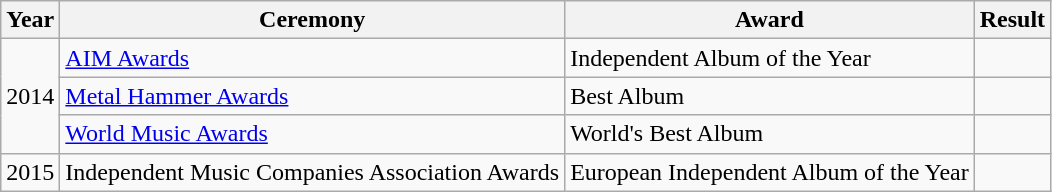<table class="wikitable">
<tr>
<th>Year</th>
<th>Ceremony</th>
<th>Award</th>
<th>Result</th>
</tr>
<tr>
<td rowspan="3">2014</td>
<td><a href='#'>AIM Awards</a></td>
<td>Independent Album of the Year</td>
<td></td>
</tr>
<tr>
<td><a href='#'>Metal Hammer Awards</a></td>
<td>Best Album</td>
<td></td>
</tr>
<tr>
<td><a href='#'>World Music Awards</a></td>
<td>World's Best Album</td>
<td></td>
</tr>
<tr>
<td>2015</td>
<td>Independent Music Companies Association Awards</td>
<td>European Independent Album of the Year</td>
<td></td>
</tr>
</table>
